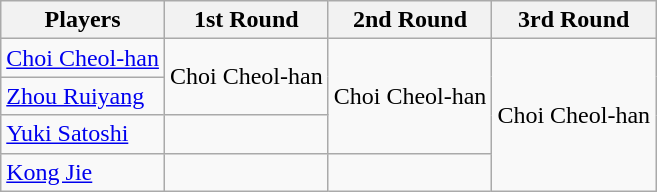<table class="wikitable">
<tr>
<th>Players</th>
<th>1st Round</th>
<th>2nd Round</th>
<th>3rd Round</th>
</tr>
<tr>
<td> <a href='#'>Choi Cheol-han</a></td>
<td rowspan="2" valign="center">Choi Cheol-han</td>
<td rowspan="3" valign="center">Choi Cheol-han</td>
<td rowspan="4" valign="center">Choi Cheol-han</td>
</tr>
<tr>
<td> <a href='#'>Zhou Ruiyang</a></td>
</tr>
<tr>
<td> <a href='#'>Yuki Satoshi</a></td>
<td></td>
</tr>
<tr>
<td> <a href='#'>Kong Jie</a></td>
<td></td>
<td></td>
</tr>
</table>
